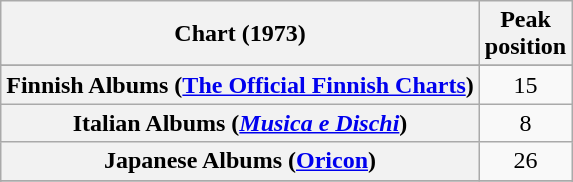<table class="wikitable sortable plainrowheaders" style="text-align:center">
<tr>
<th scope="col">Chart (1973)</th>
<th scope="col">Peak<br>position</th>
</tr>
<tr>
</tr>
<tr>
<th scope="row">Finnish Albums (<a href='#'>The Official Finnish Charts</a>)</th>
<td align="center">15</td>
</tr>
<tr>
<th scope="row">Italian Albums (<em><a href='#'>Musica e Dischi</a></em>)</th>
<td align="center">8</td>
</tr>
<tr>
<th scope="row">Japanese Albums (<a href='#'>Oricon</a>)</th>
<td align="center">26</td>
</tr>
<tr>
</tr>
<tr>
</tr>
</table>
